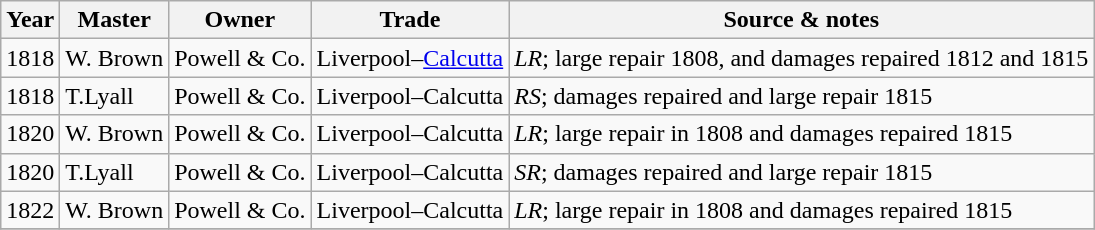<table class="sortable wikitable">
<tr>
<th>Year</th>
<th>Master</th>
<th>Owner</th>
<th>Trade</th>
<th>Source & notes</th>
</tr>
<tr>
<td>1818</td>
<td>W. Brown</td>
<td>Powell & Co.</td>
<td>Liverpool–<a href='#'>Calcutta</a></td>
<td><em>LR</em>; large repair 1808, and damages repaired 1812 and 1815</td>
</tr>
<tr>
<td>1818</td>
<td>T.Lyall</td>
<td>Powell & Co.</td>
<td>Liverpool–Calcutta</td>
<td><em>RS</em>; damages repaired and large repair 1815</td>
</tr>
<tr>
<td>1820</td>
<td>W. Brown</td>
<td>Powell & Co.</td>
<td>Liverpool–Calcutta</td>
<td><em>LR</em>; large repair in 1808 and damages repaired 1815</td>
</tr>
<tr>
<td>1820</td>
<td>T.Lyall</td>
<td>Powell & Co.</td>
<td>Liverpool–Calcutta</td>
<td><em>SR</em>; damages repaired and large repair 1815</td>
</tr>
<tr>
<td>1822</td>
<td>W. Brown</td>
<td>Powell & Co.</td>
<td>Liverpool–Calcutta</td>
<td><em>LR</em>; large repair in 1808 and damages repaired 1815</td>
</tr>
<tr>
</tr>
</table>
